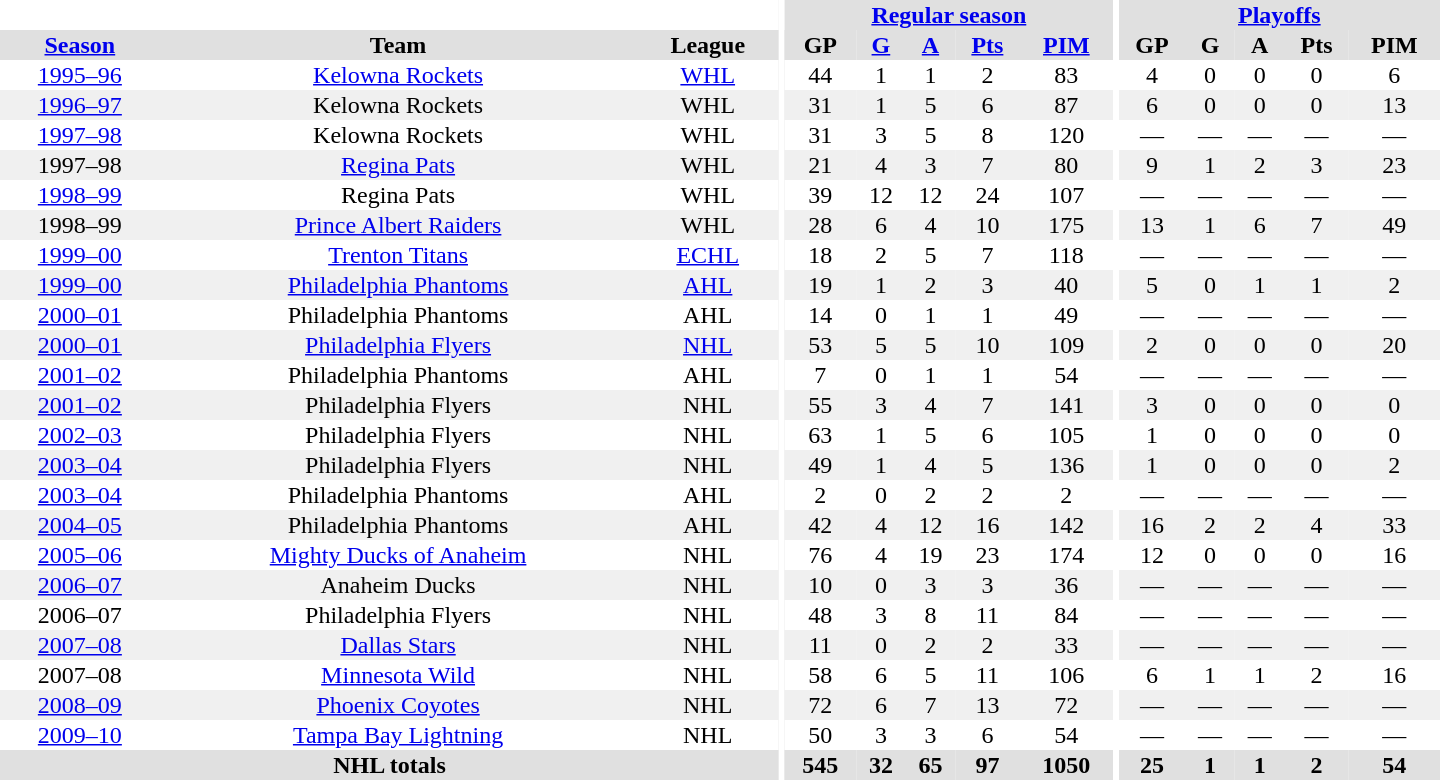<table border="0" cellpadding="1" cellspacing="0" style="text-align:center; width:60em">
<tr bgcolor="#e0e0e0">
<th colspan="3" bgcolor="#ffffff"></th>
<th rowspan="99" bgcolor="#ffffff"></th>
<th colspan="5"><a href='#'>Regular season</a></th>
<th rowspan="99" bgcolor="#ffffff"></th>
<th colspan="5"><a href='#'>Playoffs</a></th>
</tr>
<tr bgcolor="#e0e0e0">
<th><a href='#'>Season</a></th>
<th>Team</th>
<th>League</th>
<th>GP</th>
<th><a href='#'>G</a></th>
<th><a href='#'>A</a></th>
<th><a href='#'>Pts</a></th>
<th><a href='#'>PIM</a></th>
<th>GP</th>
<th>G</th>
<th>A</th>
<th>Pts</th>
<th>PIM</th>
</tr>
<tr>
<td><a href='#'>1995–96</a></td>
<td><a href='#'>Kelowna Rockets</a></td>
<td><a href='#'>WHL</a></td>
<td>44</td>
<td>1</td>
<td>1</td>
<td>2</td>
<td>83</td>
<td>4</td>
<td>0</td>
<td>0</td>
<td>0</td>
<td>6</td>
</tr>
<tr bgcolor="#f0f0f0">
<td><a href='#'>1996–97</a></td>
<td>Kelowna Rockets</td>
<td>WHL</td>
<td>31</td>
<td>1</td>
<td>5</td>
<td>6</td>
<td>87</td>
<td>6</td>
<td>0</td>
<td>0</td>
<td>0</td>
<td>13</td>
</tr>
<tr>
<td><a href='#'>1997–98</a></td>
<td>Kelowna Rockets</td>
<td>WHL</td>
<td>31</td>
<td>3</td>
<td>5</td>
<td>8</td>
<td>120</td>
<td>—</td>
<td>—</td>
<td>—</td>
<td>—</td>
<td>—</td>
</tr>
<tr bgcolor="#f0f0f0">
<td>1997–98</td>
<td><a href='#'>Regina Pats</a></td>
<td>WHL</td>
<td>21</td>
<td>4</td>
<td>3</td>
<td>7</td>
<td>80</td>
<td>9</td>
<td>1</td>
<td>2</td>
<td>3</td>
<td>23</td>
</tr>
<tr>
<td><a href='#'>1998–99</a></td>
<td>Regina Pats</td>
<td>WHL</td>
<td>39</td>
<td>12</td>
<td>12</td>
<td>24</td>
<td>107</td>
<td>—</td>
<td>—</td>
<td>—</td>
<td>—</td>
<td>—</td>
</tr>
<tr bgcolor="#f0f0f0">
<td>1998–99</td>
<td><a href='#'>Prince Albert Raiders</a></td>
<td>WHL</td>
<td>28</td>
<td>6</td>
<td>4</td>
<td>10</td>
<td>175</td>
<td>13</td>
<td>1</td>
<td>6</td>
<td>7</td>
<td>49</td>
</tr>
<tr>
<td><a href='#'>1999–00</a></td>
<td><a href='#'>Trenton Titans</a></td>
<td><a href='#'>ECHL</a></td>
<td>18</td>
<td>2</td>
<td>5</td>
<td>7</td>
<td>118</td>
<td>—</td>
<td>—</td>
<td>—</td>
<td>—</td>
<td>—</td>
</tr>
<tr bgcolor="#f0f0f0">
<td><a href='#'>1999–00</a></td>
<td><a href='#'>Philadelphia Phantoms</a></td>
<td><a href='#'>AHL</a></td>
<td>19</td>
<td>1</td>
<td>2</td>
<td>3</td>
<td>40</td>
<td>5</td>
<td>0</td>
<td>1</td>
<td>1</td>
<td>2</td>
</tr>
<tr>
<td><a href='#'>2000–01</a></td>
<td>Philadelphia Phantoms</td>
<td>AHL</td>
<td>14</td>
<td>0</td>
<td>1</td>
<td>1</td>
<td>49</td>
<td>—</td>
<td>—</td>
<td>—</td>
<td>—</td>
<td>—</td>
</tr>
<tr bgcolor="#f0f0f0">
<td><a href='#'>2000–01</a></td>
<td><a href='#'>Philadelphia Flyers</a></td>
<td><a href='#'>NHL</a></td>
<td>53</td>
<td>5</td>
<td>5</td>
<td>10</td>
<td>109</td>
<td>2</td>
<td>0</td>
<td>0</td>
<td>0</td>
<td>20</td>
</tr>
<tr>
<td><a href='#'>2001–02</a></td>
<td>Philadelphia Phantoms</td>
<td>AHL</td>
<td>7</td>
<td>0</td>
<td>1</td>
<td>1</td>
<td>54</td>
<td>—</td>
<td>—</td>
<td>—</td>
<td>—</td>
<td>—</td>
</tr>
<tr bgcolor="#f0f0f0">
<td><a href='#'>2001–02</a></td>
<td>Philadelphia Flyers</td>
<td>NHL</td>
<td>55</td>
<td>3</td>
<td>4</td>
<td>7</td>
<td>141</td>
<td>3</td>
<td>0</td>
<td>0</td>
<td>0</td>
<td>0</td>
</tr>
<tr>
<td><a href='#'>2002–03</a></td>
<td>Philadelphia Flyers</td>
<td>NHL</td>
<td>63</td>
<td>1</td>
<td>5</td>
<td>6</td>
<td>105</td>
<td>1</td>
<td>0</td>
<td>0</td>
<td>0</td>
<td>0</td>
</tr>
<tr bgcolor="#f0f0f0">
<td><a href='#'>2003–04</a></td>
<td>Philadelphia Flyers</td>
<td>NHL</td>
<td>49</td>
<td>1</td>
<td>4</td>
<td>5</td>
<td>136</td>
<td>1</td>
<td>0</td>
<td>0</td>
<td>0</td>
<td>2</td>
</tr>
<tr>
<td><a href='#'>2003–04</a></td>
<td>Philadelphia Phantoms</td>
<td>AHL</td>
<td>2</td>
<td>0</td>
<td>2</td>
<td>2</td>
<td>2</td>
<td>—</td>
<td>—</td>
<td>—</td>
<td>—</td>
<td>—</td>
</tr>
<tr bgcolor="#f0f0f0">
<td><a href='#'>2004–05</a></td>
<td>Philadelphia Phantoms</td>
<td>AHL</td>
<td>42</td>
<td>4</td>
<td>12</td>
<td>16</td>
<td>142</td>
<td>16</td>
<td>2</td>
<td>2</td>
<td>4</td>
<td>33</td>
</tr>
<tr>
<td><a href='#'>2005–06</a></td>
<td><a href='#'>Mighty Ducks of Anaheim</a></td>
<td>NHL</td>
<td>76</td>
<td>4</td>
<td>19</td>
<td>23</td>
<td>174</td>
<td>12</td>
<td>0</td>
<td>0</td>
<td>0</td>
<td>16</td>
</tr>
<tr bgcolor="#f0f0f0">
<td><a href='#'>2006–07</a></td>
<td>Anaheim Ducks</td>
<td>NHL</td>
<td>10</td>
<td>0</td>
<td>3</td>
<td>3</td>
<td>36</td>
<td>—</td>
<td>—</td>
<td>—</td>
<td>—</td>
<td>—</td>
</tr>
<tr>
<td>2006–07</td>
<td>Philadelphia Flyers</td>
<td>NHL</td>
<td>48</td>
<td>3</td>
<td>8</td>
<td>11</td>
<td>84</td>
<td>—</td>
<td>—</td>
<td>—</td>
<td>—</td>
<td>—</td>
</tr>
<tr bgcolor="#f0f0f0">
<td><a href='#'>2007–08</a></td>
<td><a href='#'>Dallas Stars</a></td>
<td>NHL</td>
<td>11</td>
<td>0</td>
<td>2</td>
<td>2</td>
<td>33</td>
<td>—</td>
<td>—</td>
<td>—</td>
<td>—</td>
<td>—</td>
</tr>
<tr>
<td>2007–08</td>
<td><a href='#'>Minnesota Wild</a></td>
<td>NHL</td>
<td>58</td>
<td>6</td>
<td>5</td>
<td>11</td>
<td>106</td>
<td>6</td>
<td>1</td>
<td>1</td>
<td>2</td>
<td>16</td>
</tr>
<tr bgcolor="#f0f0f0">
<td><a href='#'>2008–09</a></td>
<td><a href='#'>Phoenix Coyotes</a></td>
<td>NHL</td>
<td>72</td>
<td>6</td>
<td>7</td>
<td>13</td>
<td>72</td>
<td>—</td>
<td>—</td>
<td>—</td>
<td>—</td>
<td>—</td>
</tr>
<tr>
<td><a href='#'>2009–10</a></td>
<td><a href='#'>Tampa Bay Lightning</a></td>
<td>NHL</td>
<td>50</td>
<td>3</td>
<td>3</td>
<td>6</td>
<td>54</td>
<td>—</td>
<td>—</td>
<td>—</td>
<td>—</td>
<td>—</td>
</tr>
<tr bgcolor="#e0e0e0">
<th colspan="3">NHL totals</th>
<th>545</th>
<th>32</th>
<th>65</th>
<th>97</th>
<th>1050</th>
<th>25</th>
<th>1</th>
<th>1</th>
<th>2</th>
<th>54</th>
</tr>
</table>
